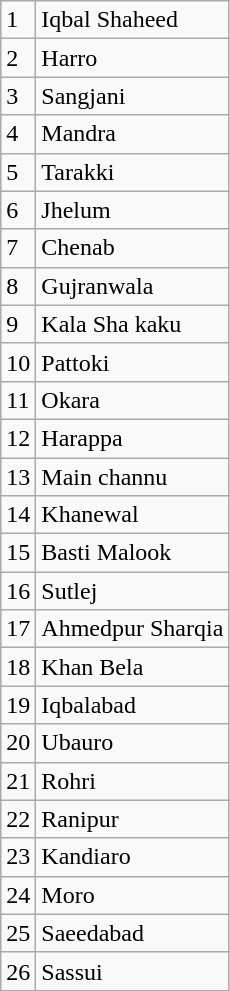<table class="wikitable sortable">
<tr>
<td>1</td>
<td>Iqbal  Shaheed</td>
</tr>
<tr>
<td>2</td>
<td>Harro</td>
</tr>
<tr>
<td>3</td>
<td>Sangjani</td>
</tr>
<tr>
<td>4</td>
<td>Mandra</td>
</tr>
<tr>
<td>5</td>
<td>Tarakki</td>
</tr>
<tr>
<td>6</td>
<td>Jhelum</td>
</tr>
<tr>
<td>7</td>
<td>Chenab</td>
</tr>
<tr>
<td>8</td>
<td>Gujranwala</td>
</tr>
<tr>
<td>9</td>
<td>Kala Sha kaku</td>
</tr>
<tr>
<td>10</td>
<td>Pattoki</td>
</tr>
<tr>
<td>11</td>
<td>Okara</td>
</tr>
<tr>
<td>12</td>
<td>Harappa</td>
</tr>
<tr>
<td>13</td>
<td>Main channu</td>
</tr>
<tr>
<td>14</td>
<td>Khanewal</td>
</tr>
<tr>
<td>15</td>
<td>Basti Malook</td>
</tr>
<tr>
<td>16</td>
<td>Sutlej</td>
</tr>
<tr>
<td>17</td>
<td>Ahmedpur Sharqia</td>
</tr>
<tr>
<td>18</td>
<td>Khan Bela</td>
</tr>
<tr>
<td>19</td>
<td>Iqbalabad</td>
</tr>
<tr>
<td>20</td>
<td>Ubauro</td>
</tr>
<tr>
<td>21</td>
<td>Rohri</td>
</tr>
<tr>
<td>22</td>
<td>Ranipur</td>
</tr>
<tr>
<td>23</td>
<td>Kandiaro</td>
</tr>
<tr>
<td>24</td>
<td>Moro</td>
</tr>
<tr>
<td>25</td>
<td>Saeedabad</td>
</tr>
<tr>
<td>26</td>
<td>Sassui</td>
</tr>
</table>
